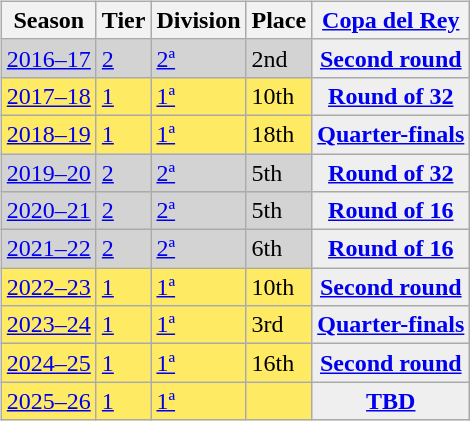<table>
<tr>
<td style="vertical-align:top;"><br><table class="wikitable">
<tr style="background:#f0f6fa;">
<th>Season</th>
<th>Tier</th>
<th>Division</th>
<th>Place</th>
<th><a href='#'>Copa del Rey</a></th>
</tr>
<tr>
<td style="background:#D3D3D3;"><a href='#'>2016–17</a></td>
<td style="background:#D3D3D3;"><a href='#'>2</a></td>
<td style="background:#D3D3D3;"><a href='#'>2ª</a></td>
<td style="background:#D3D3D3;">2nd</td>
<th style="background:#efefef;"><a href='#'>Second round</a></th>
</tr>
<tr>
<td style="background:#FFEA64;"><a href='#'>2017–18</a></td>
<td style="background:#FFEA64;"><a href='#'>1</a></td>
<td style="background:#FFEA64;"><a href='#'>1ª</a></td>
<td style="background:#FFEA64;">10th</td>
<th style="background:#efefef;"><a href='#'>Round of 32</a></th>
</tr>
<tr>
<td style="background:#FFEA64;"><a href='#'>2018–19</a></td>
<td style="background:#FFEA64;"><a href='#'>1</a></td>
<td style="background:#FFEA64;"><a href='#'>1ª</a></td>
<td style="background:#FFEA64;">18th</td>
<th style="background:#efefef;"><a href='#'>Quarter-finals</a></th>
</tr>
<tr>
<td style="background:#D3D3D3;"><a href='#'>2019–20</a></td>
<td style="background:#D3D3D3;"><a href='#'>2</a></td>
<td style="background:#D3D3D3;"><a href='#'>2ª</a></td>
<td style="background:#D3D3D3;">5th</td>
<th style="background:#efefef;"><a href='#'>Round of 32</a></th>
</tr>
<tr>
<td style="background:#D3D3D3;"><a href='#'>2020–21</a></td>
<td style="background:#D3D3D3;"><a href='#'>2</a></td>
<td style="background:#D3D3D3;"><a href='#'>2ª</a></td>
<td style="background:#D3D3D3;">5th</td>
<th style="background:#efefef;"><a href='#'>Round of 16</a></th>
</tr>
<tr>
<td style="background:#D3D3D3;"><a href='#'>2021–22</a></td>
<td style="background:#D3D3D3;"><a href='#'>2</a></td>
<td style="background:#D3D3D3;"><a href='#'>2ª</a></td>
<td style="background:#D3D3D3;">6th</td>
<th style="background:#efefef;"><a href='#'>Round of 16</a></th>
</tr>
<tr>
<td style="background:#FFEA64;"><a href='#'>2022–23</a></td>
<td style="background:#FFEA64;"><a href='#'>1</a></td>
<td style="background:#FFEA64;"><a href='#'>1ª</a></td>
<td style="background:#FFEA64;">10th</td>
<th style="background:#efefef;"><a href='#'>Second round</a></th>
</tr>
<tr>
<td style="background:#FFEA64;"><a href='#'>2023–24</a></td>
<td style="background:#FFEA64;"><a href='#'>1</a></td>
<td style="background:#FFEA64;"><a href='#'>1ª</a></td>
<td style="background:#FFEA64;">3rd</td>
<th style="background:#efefef;"><a href='#'>Quarter-finals</a></th>
</tr>
<tr>
<td style="background:#FFEA64;"><a href='#'>2024–25</a></td>
<td style="background:#FFEA64;"><a href='#'>1</a></td>
<td style="background:#FFEA64;"><a href='#'>1ª</a></td>
<td style="background:#FFEA64;">16th</td>
<th style="background:#efefef;"><a href='#'>Second round</a></th>
</tr>
<tr>
<td style="background:#FFEA64;"><a href='#'>2025–26</a></td>
<td style="background:#FFEA64;"><a href='#'>1</a></td>
<td style="background:#FFEA64;"><a href='#'>1ª</a></td>
<td style="background:#FFEA64;"></td>
<th style="background:#efefef;"><a href='#'>TBD</a></th>
</tr>
</table>
</td>
</tr>
</table>
